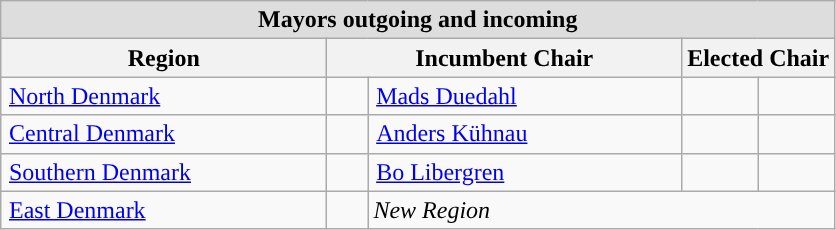<table class="wikitable" style="margin-left:1em;">
<tr>
<td colspan="5" style="background:#dddddd; text-align:center;"><strong>Mayors outgoing and incoming</strong></td>
</tr>
<tr>
<th style="width:210px;">Region</th>
<th colspan="2">Incumbent Chair</th>
<th colspan="2">Elected Chair</th>
</tr>
<tr>
<td style="padding-left:5px;"><a href='#'>North Denmark</a></td>
<td style="width:20px; background:"></td>
<td style="width:200px; padding-left:5px;"><a href='#'>Mads Duedahl</a></td>
<td></td>
<td></td>
</tr>
<tr>
<td style="padding-left:5px;"><a href='#'>Central Denmark</a></td>
<td style="width:20px; background:"></td>
<td style="padding-left:5px;"><a href='#'>Anders Kühnau</a></td>
<td></td>
<td></td>
</tr>
<tr>
<td style="padding-left:5px;"><a href='#'>Southern Denmark</a></td>
<td style="background:"></td>
<td style="padding-left:5px;"><a href='#'>Bo Libergren</a></td>
<td></td>
<td></td>
</tr>
<tr>
<td style="padding-left:5px;"><a href='#'>East Denmark</a></td>
<td></td>
<td colspan=3><em>New Region</em></td>
</tr>
</table>
